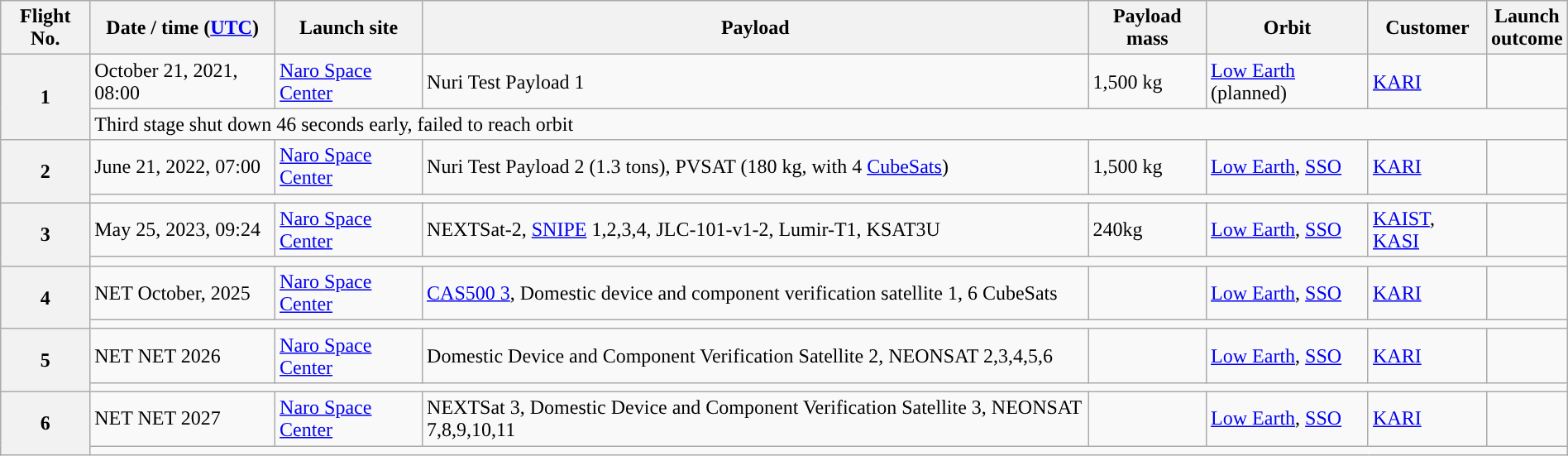<table class="wikitable plainrowheaders" style="width: 100%;">
<tr>
<th scope="col">Flight No.</th>
<th scope="col">Date / time (<a href='#'>UTC</a>)</th>
<th scope="col">Launch site</th>
<th scope="col">Payload</th>
<th scope="col">Payload mass</th>
<th scope="col">Orbit</th>
<th scope="col">Customer</th>
<th scope="col">Launch <br>outcome</th>
</tr>
<tr>
<th scope="row" rowspan=2 style="text-align:center;"><strong>1</strong></th>
<td>October 21, 2021, 08:00</td>
<td><a href='#'>Naro Space Center</a></td>
<td> Nuri Test Payload 1</td>
<td>1,500 kg</td>
<td><a href='#'>Low Earth</a> (planned)</td>
<td><a href='#'>KARI</a></td>
<td></td>
</tr>
<tr>
<td colspan="7">Third stage shut down 46 seconds early, failed to reach orbit</td>
</tr>
<tr>
<th scope="row" rowspan=2 style="text-align:center;"><strong>2</strong></th>
<td>June 21, 2022, 07:00</td>
<td><a href='#'>Naro Space Center</a></td>
<td> Nuri Test Payload 2 (1.3 tons),  PVSAT (180 kg, with 4 <a href='#'>CubeSats</a>)</td>
<td>1,500 kg</td>
<td><a href='#'>Low Earth</a>, <a href='#'>SSO</a></td>
<td><a href='#'>KARI</a></td>
<td></td>
</tr>
<tr>
<td colspan="7"></td>
</tr>
<tr>
<th scope="row" rowspan=2 style="text-align:center;"><strong>3</strong></th>
<td>May 25, 2023, 09:24</td>
<td><a href='#'>Naro Space Center</a></td>
<td> NEXTSat-2, <a href='#'>SNIPE</a> 1,2,3,4, JLC-101-v1-2, Lumir-T1, KSAT3U</td>
<td>240kg</td>
<td><a href='#'>Low Earth</a>, <a href='#'>SSO</a></td>
<td><a href='#'>KAIST</a>, <a href='#'>KASI</a></td>
<td></td>
</tr>
<tr>
<td colspan="7"></td>
</tr>
<tr>
<th scope="row" rowspan=2 style="text-align:center;"><strong>4</strong></th>
<td>NET October, 2025</td>
<td><a href='#'>Naro Space Center</a></td>
<td> <a href='#'>CAS500 3</a>, Domestic device and component verification satellite 1, 6 CubeSats</td>
<td></td>
<td><a href='#'>Low Earth</a>, <a href='#'>SSO</a></td>
<td><a href='#'>KARI</a></td>
<td></td>
</tr>
<tr>
<td colspan="7"></td>
</tr>
<tr>
<th rowspan="2"><strong>5</strong></th>
<td>NET NET 2026</td>
<td><a href='#'>Naro Space Center</a></td>
<td> Domestic Device and Component Verification Satellite 2, NEONSAT 2,3,4,5,6</td>
<td></td>
<td><a href='#'>Low Earth</a>, <a href='#'>SSO</a></td>
<td><a href='#'>KARI</a></td>
<td></td>
</tr>
<tr>
<td colspan="7"></td>
</tr>
<tr>
<th rowspan="2"><strong>6</strong></th>
<td>NET NET 2027</td>
<td><a href='#'>Naro Space Center</a></td>
<td> NEXTSat 3, Domestic Device and Component Verification Satellite 3, NEONSAT 7,8,9,10,11</td>
<td></td>
<td><a href='#'>Low Earth</a>, <a href='#'>SSO</a></td>
<td><a href='#'>KARI</a></td>
<td></td>
</tr>
<tr>
<td colspan="7"></td>
</tr>
</table>
